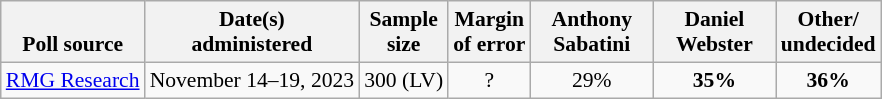<table class="wikitable" style="font-size:90%;text-align:center;">
<tr style="vertical-align:bottom">
<th>Poll source</th>
<th>Date(s)<br>administered</th>
<th>Sample<br>size</th>
<th>Margin<br>of error</th>
<th style="width:75px;">Anthony<br>Sabatini</th>
<th style="width:75px;">Daniel<br>Webster</th>
<th>Other/<br>undecided</th>
</tr>
<tr>
<td style="text-align:left;"><a href='#'>RMG Research</a></td>
<td>November 14–19, 2023</td>
<td>300 (LV)</td>
<td>?</td>
<td>29%</td>
<td><strong>35%</strong></td>
<td><strong>36%</strong></td>
</tr>
</table>
